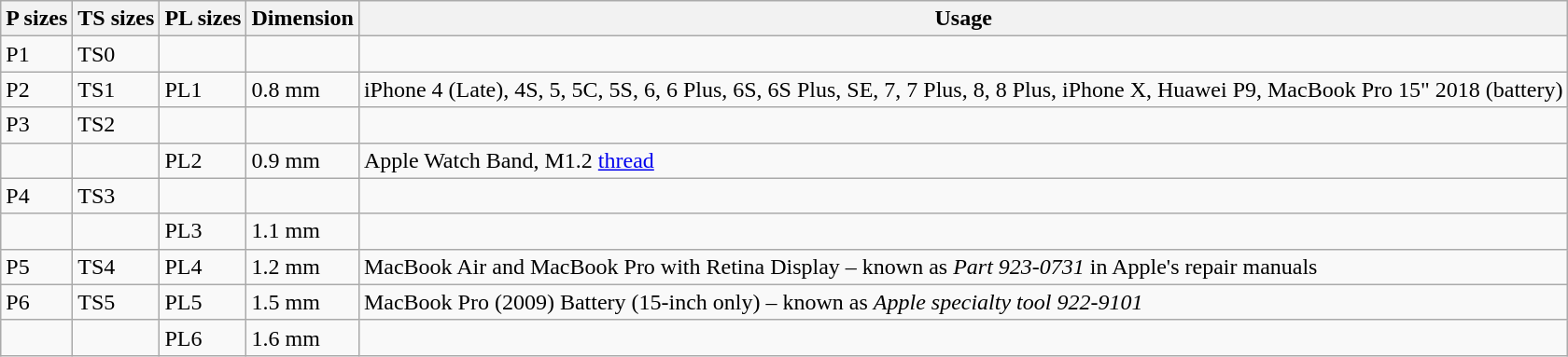<table border="1" class="wikitable" >
<tr>
<th>P sizes</th>
<th>TS sizes</th>
<th>PL sizes</th>
<th>Dimension</th>
<th>Usage</th>
</tr>
<tr>
<td>P1</td>
<td>TS0</td>
<td></td>
<td></td>
<td></td>
</tr>
<tr>
<td>P2</td>
<td>TS1</td>
<td>PL1</td>
<td>0.8 mm</td>
<td>iPhone 4 (Late), 4S, 5, 5C, 5S, 6, 6 Plus, 6S, 6S Plus, SE, 7, 7 Plus, 8, 8 Plus, iPhone X, Huawei P9, MacBook Pro 15" 2018 (battery)</td>
</tr>
<tr>
<td>P3</td>
<td>TS2</td>
<td></td>
<td></td>
<td></td>
</tr>
<tr>
<td></td>
<td></td>
<td>PL2</td>
<td>0.9 mm</td>
<td>Apple Watch Band, M1.2 <a href='#'>thread</a></td>
</tr>
<tr>
<td>P4</td>
<td>TS3</td>
<td></td>
<td></td>
<td></td>
</tr>
<tr>
<td></td>
<td></td>
<td>PL3</td>
<td>1.1 mm</td>
<td></td>
</tr>
<tr>
<td>P5</td>
<td>TS4</td>
<td>PL4</td>
<td>1.2 mm</td>
<td>MacBook Air and MacBook Pro with Retina Display – known as <em>Part 923-0731</em> in Apple's repair manuals</td>
</tr>
<tr>
<td>P6</td>
<td>TS5</td>
<td>PL5</td>
<td>1.5 mm</td>
<td>MacBook Pro (2009) Battery (15-inch only) – known as <em>Apple specialty tool 922-9101</em></td>
</tr>
<tr>
<td></td>
<td></td>
<td>PL6</td>
<td>1.6 mm</td>
<td></td>
</tr>
</table>
